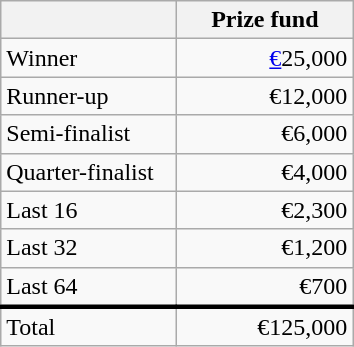<table class="wikitable">
<tr>
<th width=110px></th>
<th width=110px align="right">Prize fund</th>
</tr>
<tr>
<td>Winner</td>
<td align="right"><a href='#'>€</a>25,000</td>
</tr>
<tr>
<td>Runner-up</td>
<td align="right">€12,000</td>
</tr>
<tr>
<td>Semi-finalist</td>
<td align="right">€6,000</td>
</tr>
<tr>
<td>Quarter-finalist</td>
<td align="right">€4,000</td>
</tr>
<tr>
<td>Last 16</td>
<td align="right">€2,300</td>
</tr>
<tr>
<td>Last 32</td>
<td align="right">€1,200</td>
</tr>
<tr>
<td>Last 64</td>
<td align="right">€700</td>
</tr>
<tr style="border-top:medium solid">
<td>Total</td>
<td align="right">€125,000</td>
</tr>
</table>
